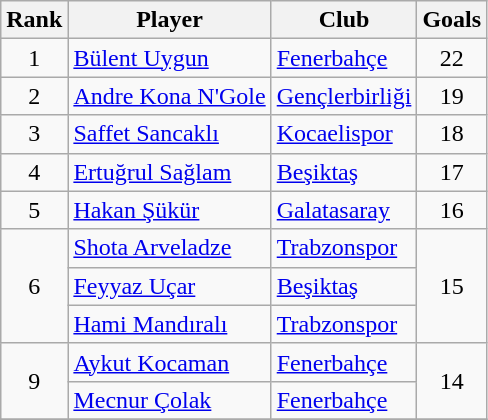<table class="wikitable" style="text-align:left">
<tr>
<th>Rank</th>
<th>Player</th>
<th>Club</th>
<th>Goals</th>
</tr>
<tr>
<td align=center>1</td>
<td> <a href='#'>Bülent Uygun</a></td>
<td><a href='#'>Fenerbahçe</a></td>
<td align=center>22</td>
</tr>
<tr>
<td align=center>2</td>
<td> <a href='#'>Andre Kona N'Gole</a></td>
<td><a href='#'>Gençlerbirliği</a></td>
<td align=center>19</td>
</tr>
<tr>
<td align=center>3</td>
<td> <a href='#'>Saffet Sancaklı</a></td>
<td><a href='#'>Kocaelispor</a></td>
<td align=center>18</td>
</tr>
<tr>
<td align=center>4</td>
<td> <a href='#'>Ertuğrul Sağlam</a></td>
<td><a href='#'>Beşiktaş</a></td>
<td align=center>17</td>
</tr>
<tr>
<td align=center>5</td>
<td> <a href='#'>Hakan Şükür</a></td>
<td><a href='#'>Galatasaray</a></td>
<td align=center>16</td>
</tr>
<tr>
<td rowspan="3" align=center>6</td>
<td> <a href='#'>Shota Arveladze</a></td>
<td><a href='#'>Trabzonspor</a></td>
<td rowspan="3" align=center>15</td>
</tr>
<tr>
<td> <a href='#'>Feyyaz Uçar</a></td>
<td><a href='#'>Beşiktaş</a></td>
</tr>
<tr>
<td> <a href='#'>Hami Mandıralı</a></td>
<td><a href='#'>Trabzonspor</a></td>
</tr>
<tr>
<td rowspan="2" align=center>9</td>
<td> <a href='#'>Aykut Kocaman</a></td>
<td><a href='#'>Fenerbahçe</a></td>
<td rowspan="2" align=center>14</td>
</tr>
<tr>
<td> <a href='#'>Mecnur Çolak</a></td>
<td><a href='#'>Fenerbahçe</a></td>
</tr>
<tr>
</tr>
</table>
